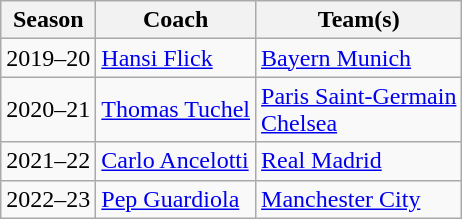<table class="sortable wikitable">
<tr>
<th>Season</th>
<th>Coach</th>
<th>Team(s)</th>
</tr>
<tr>
<td align="center">2019–20</td>
<td> <a href='#'>Hansi Flick</a></td>
<td> <a href='#'>Bayern Munich</a></td>
</tr>
<tr>
<td align="center">2020–21</td>
<td> <a href='#'>Thomas Tuchel</a></td>
<td> <a href='#'>Paris Saint-Germain</a><br> <a href='#'>Chelsea</a></td>
</tr>
<tr>
<td align="center">2021–22</td>
<td> <a href='#'>Carlo Ancelotti</a></td>
<td> <a href='#'>Real Madrid</a></td>
</tr>
<tr>
<td align="center">2022–23</td>
<td> <a href='#'>Pep Guardiola</a></td>
<td> <a href='#'>Manchester City</a></td>
</tr>
</table>
